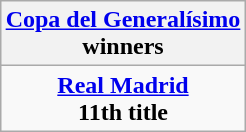<table class="wikitable" style="text-align: center; margin: 0 auto;">
<tr>
<th><a href='#'>Copa del Generalísimo</a><br>winners</th>
</tr>
<tr>
<td><strong><a href='#'>Real Madrid</a></strong><br><strong>11th title</strong></td>
</tr>
</table>
